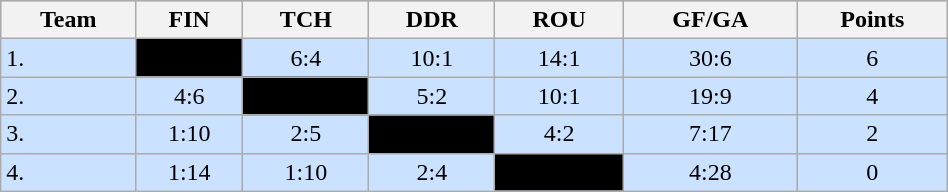<table class="wikitable" bgcolor="#EFEFFF" width="50%">
<tr bgcolor="#BCD2EE">
<th>Team</th>
<th>FIN</th>
<th>TCH</th>
<th>DDR</th>
<th>ROU</th>
<th>GF/GA</th>
<th>Points</th>
</tr>
<tr bgcolor="#CAE1FF" align="center">
<td align="left">1. </td>
<td style="background:#000000;"></td>
<td>6:4</td>
<td>10:1</td>
<td>14:1</td>
<td>30:6</td>
<td>6</td>
</tr>
<tr bgcolor="#CAE1FF" align="center">
<td align="left">2. </td>
<td>4:6</td>
<td style="background:#000000;"></td>
<td>5:2</td>
<td>10:1</td>
<td>19:9</td>
<td>4</td>
</tr>
<tr bgcolor="#CAE1FF" align="center">
<td align="left">3. </td>
<td>1:10</td>
<td>2:5</td>
<td style="background:#000000;"></td>
<td>4:2</td>
<td>7:17</td>
<td>2</td>
</tr>
<tr bgcolor="#CAE1FF" align="center">
<td align="left">4. </td>
<td>1:14</td>
<td>1:10</td>
<td>2:4</td>
<td style="background:#000000;"></td>
<td>4:28</td>
<td>0</td>
</tr>
</table>
